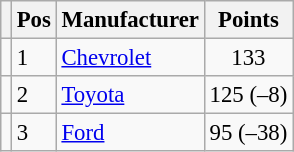<table class="wikitable" style="font-size: 95%;">
<tr>
<th></th>
<th>Pos</th>
<th>Manufacturer</th>
<th>Points</th>
</tr>
<tr>
<td align="left"></td>
<td>1</td>
<td><a href='#'>Chevrolet</a></td>
<td style="text-align:center;">133</td>
</tr>
<tr>
<td align="left"></td>
<td>2</td>
<td><a href='#'>Toyota</a></td>
<td style="text-align:right;">125 (–8)</td>
</tr>
<tr>
<td align="left"></td>
<td>3</td>
<td><a href='#'>Ford</a></td>
<td style="text-align:right;">95 (–38)</td>
</tr>
</table>
